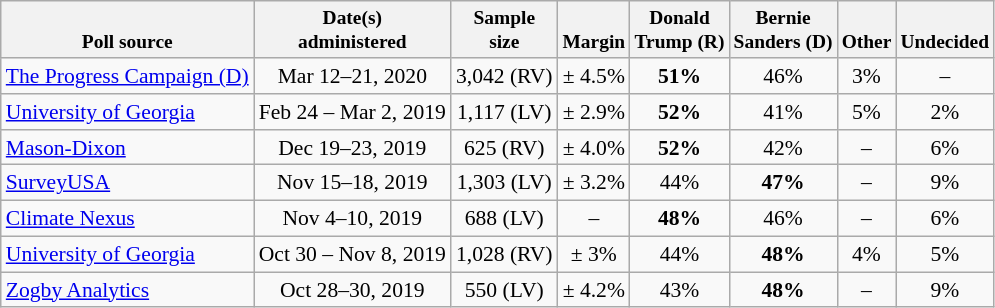<table class="wikitable" style="font-size:90%;text-align:center;">
<tr valign=bottom style="font-size:90%;">
<th>Poll source</th>
<th>Date(s)<br>administered</th>
<th>Sample<br>size</th>
<th>Margin<br></th>
<th>Donald<br>Trump (R)</th>
<th>Bernie<br>Sanders (D)</th>
<th>Other</th>
<th>Undecided</th>
</tr>
<tr>
<td style="text-align:left;"><a href='#'>The Progress Campaign (D)</a></td>
<td>Mar 12–21, 2020</td>
<td>3,042 (RV)</td>
<td>± 4.5%</td>
<td><strong>51%</strong></td>
<td>46%</td>
<td>3%</td>
<td>–</td>
</tr>
<tr>
<td style="text-align:left;"><a href='#'>University of Georgia</a></td>
<td>Feb 24 – Mar 2, 2019</td>
<td>1,117 (LV)</td>
<td>± 2.9%</td>
<td><strong>52%</strong></td>
<td>41%</td>
<td>5%</td>
<td>2%</td>
</tr>
<tr>
<td style="text-align:left;"><a href='#'>Mason-Dixon</a></td>
<td>Dec 19–23, 2019</td>
<td>625 (RV)</td>
<td>± 4.0%</td>
<td><strong>52%</strong></td>
<td>42%</td>
<td>–</td>
<td>6%</td>
</tr>
<tr>
<td style="text-align:left;"><a href='#'>SurveyUSA</a></td>
<td>Nov 15–18, 2019</td>
<td>1,303 (LV)</td>
<td>± 3.2%</td>
<td>44%</td>
<td><strong>47%</strong></td>
<td>–</td>
<td>9%</td>
</tr>
<tr>
<td style="text-align:left;"><a href='#'>Climate Nexus</a></td>
<td>Nov 4–10, 2019</td>
<td>688 (LV)</td>
<td>–</td>
<td><strong>48%</strong></td>
<td>46%</td>
<td>–</td>
<td>6%</td>
</tr>
<tr>
<td style="text-align:left;"><a href='#'>University of Georgia</a></td>
<td>Oct 30 – Nov 8, 2019</td>
<td>1,028 (RV)</td>
<td>± 3%</td>
<td>44%</td>
<td><strong>48%</strong></td>
<td>4%</td>
<td>5%</td>
</tr>
<tr>
<td style="text-align:left;"><a href='#'>Zogby Analytics</a></td>
<td>Oct 28–30, 2019</td>
<td>550 (LV)</td>
<td>± 4.2%</td>
<td>43%</td>
<td><strong>48%</strong></td>
<td>–</td>
<td>9%</td>
</tr>
</table>
